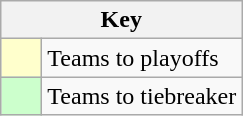<table class="wikitable" style="text-align: center;">
<tr>
<th colspan=2>Key</th>
</tr>
<tr>
<td style="background:#ffffcc; width:20px;"></td>
<td align=left>Teams to playoffs</td>
</tr>
<tr>
<td style="background:#ccffcc; width:20px;"></td>
<td align=left>Teams to tiebreaker</td>
</tr>
</table>
